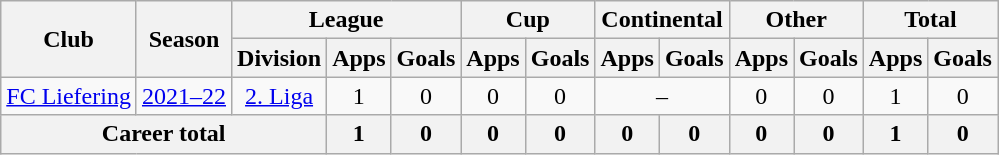<table class="wikitable" style="text-align:center">
<tr>
<th rowspan="2">Club</th>
<th rowspan="2">Season</th>
<th colspan="3">League</th>
<th colspan="2">Cup</th>
<th colspan="2">Continental</th>
<th colspan="2">Other</th>
<th colspan="2">Total</th>
</tr>
<tr>
<th>Division</th>
<th>Apps</th>
<th>Goals</th>
<th>Apps</th>
<th>Goals</th>
<th>Apps</th>
<th>Goals</th>
<th>Apps</th>
<th>Goals</th>
<th>Apps</th>
<th>Goals</th>
</tr>
<tr>
<td><a href='#'>FC Liefering</a></td>
<td><a href='#'>2021–22</a></td>
<td><a href='#'>2. Liga</a></td>
<td>1</td>
<td>0</td>
<td>0</td>
<td>0</td>
<td colspan="2">–</td>
<td>0</td>
<td>0</td>
<td>1</td>
<td>0</td>
</tr>
<tr>
<th colspan="3">Career total</th>
<th>1</th>
<th>0</th>
<th>0</th>
<th>0</th>
<th>0</th>
<th>0</th>
<th>0</th>
<th>0</th>
<th>1</th>
<th>0</th>
</tr>
</table>
